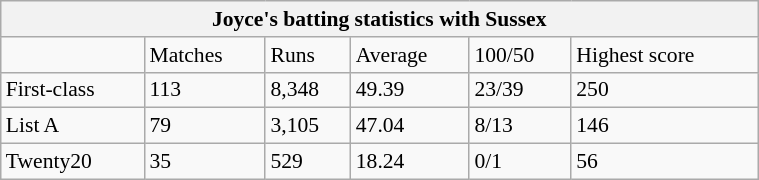<table class="wikitable" style="float: left; margin: 0 auto; pad:.5em; width: 40%; font-size: 90%;" cellspacing="5">
<tr>
<th colspan="6"><strong>Joyce's batting statistics with Sussex</strong></th>
</tr>
<tr>
<td> </td>
<td>Matches</td>
<td>Runs</td>
<td>Average</td>
<td>100/50</td>
<td>Highest score</td>
</tr>
<tr>
<td>First-class</td>
<td>113</td>
<td>8,348</td>
<td>49.39</td>
<td>23/39</td>
<td>250</td>
</tr>
<tr>
<td>List A</td>
<td>79</td>
<td>3,105</td>
<td>47.04</td>
<td>8/13</td>
<td>146</td>
</tr>
<tr>
<td>Twenty20</td>
<td>35</td>
<td>529</td>
<td>18.24</td>
<td>0/1</td>
<td>56</td>
</tr>
</table>
